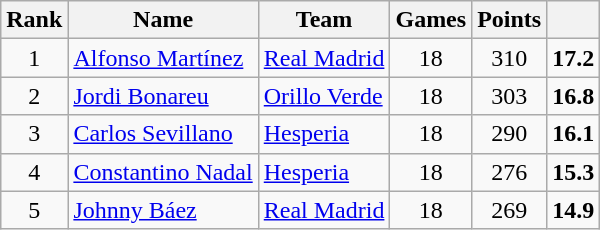<table class="wikitable" style="text-align: center;">
<tr>
<th>Rank</th>
<th>Name</th>
<th>Team</th>
<th>Games</th>
<th>Points</th>
<th></th>
</tr>
<tr>
<td>1</td>
<td style="text-align:left;"> <a href='#'>Alfonso Martínez</a></td>
<td style="text-align:left;"><a href='#'>Real Madrid</a></td>
<td>18</td>
<td>310</td>
<td><strong>17.2</strong></td>
</tr>
<tr>
<td>2</td>
<td style="text-align:left;"> <a href='#'>Jordi Bonareu</a></td>
<td style="text-align:left;"><a href='#'>Orillo Verde</a></td>
<td>18</td>
<td>303</td>
<td><strong>16.8</strong></td>
</tr>
<tr>
<td>3</td>
<td style="text-align:left;"> <a href='#'>Carlos Sevillano</a></td>
<td style="text-align:left;"><a href='#'>Hesperia</a></td>
<td>18</td>
<td>290</td>
<td><strong>16.1</strong></td>
</tr>
<tr>
<td>4</td>
<td style="text-align:left;"> <a href='#'>Constantino Nadal</a></td>
<td style="text-align:left;"><a href='#'>Hesperia</a></td>
<td>18</td>
<td>276</td>
<td><strong>15.3</strong></td>
</tr>
<tr>
<td>5</td>
<td style="text-align:left;"> <a href='#'>Johnny Báez</a></td>
<td style="text-align:left;"><a href='#'>Real Madrid</a></td>
<td>18</td>
<td>269</td>
<td><strong>14.9</strong></td>
</tr>
</table>
